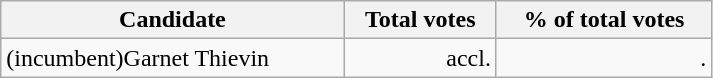<table class="wikitable" width="475">
<tr>
<th align="left">Candidate</th>
<th align="right">Total votes</th>
<th align="right">% of total votes</th>
</tr>
<tr>
<td align="left">(incumbent)Garnet Thievin</td>
<td align="right">accl.</td>
<td align="right">.</td>
</tr>
</table>
